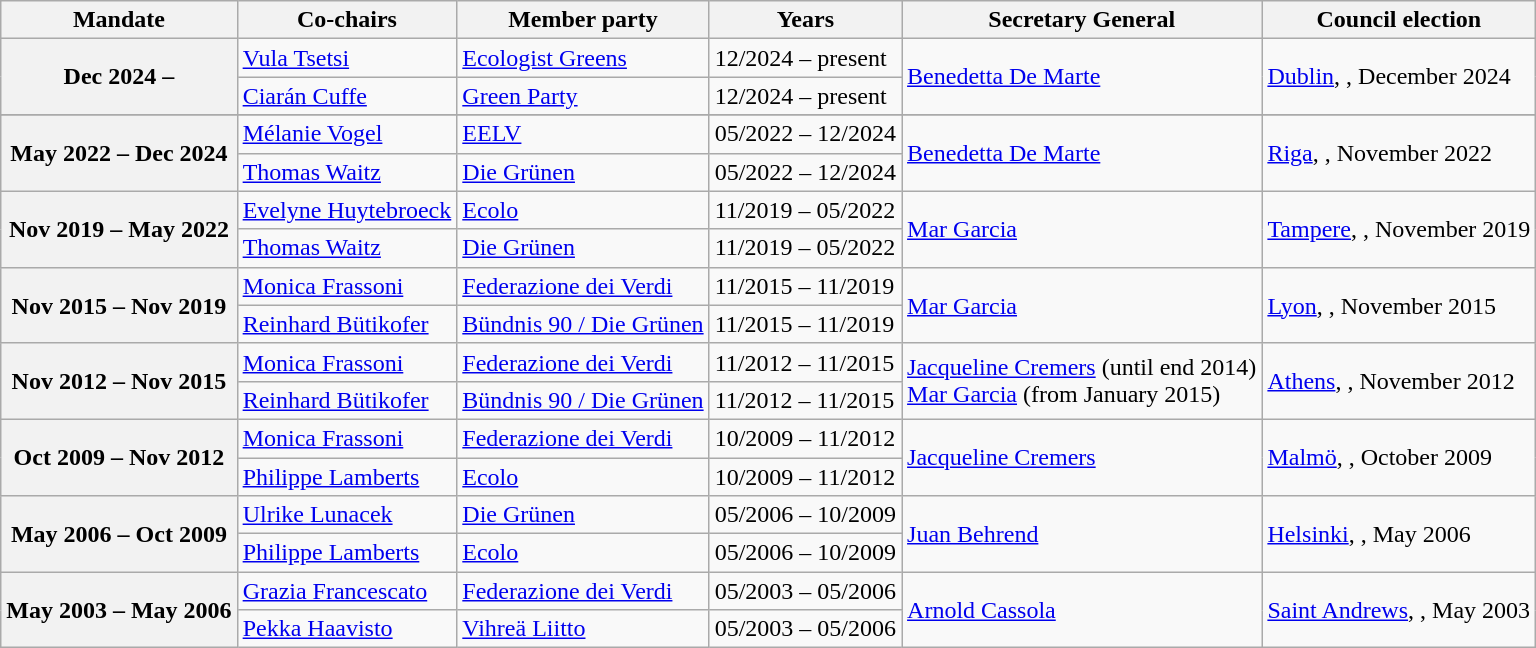<table class="wikitable">
<tr>
<th>Mandate</th>
<th>Co-chairs</th>
<th>Member party</th>
<th>Years</th>
<th>Secretary General</th>
<th>Council election</th>
</tr>
<tr>
<th rowspan="2">Dec 2024 –</th>
<td> <a href='#'>Vula Tsetsi</a></td>
<td><a href='#'>Ecologist Greens</a></td>
<td>12/2024 – present</td>
<td rowspan="2"> <a href='#'>Benedetta De Marte</a></td>
<td rowspan="2"><a href='#'>Dublin</a>, , December 2024</td>
</tr>
<tr>
<td> <a href='#'>Ciarán Cuffe</a></td>
<td><a href='#'>Green Party</a></td>
<td>12/2024 – present</td>
</tr>
<tr>
</tr>
<tr>
<th rowspan="2">May 2022 – Dec 2024</th>
<td> <a href='#'>Mélanie Vogel</a></td>
<td><a href='#'>EELV</a></td>
<td>05/2022 – 12/2024</td>
<td rowspan="2"> <a href='#'>Benedetta De Marte</a></td>
<td rowspan="2"><a href='#'>Riga</a>, , November 2022</td>
</tr>
<tr>
<td> <a href='#'>Thomas Waitz</a></td>
<td><a href='#'>Die Grünen</a></td>
<td>05/2022 – 12/2024</td>
</tr>
<tr>
<th rowspan="2">Nov 2019 – May 2022</th>
<td> <a href='#'>Evelyne Huytebroeck</a></td>
<td><a href='#'>Ecolo</a></td>
<td>11/2019 – 05/2022</td>
<td rowspan="2"> <a href='#'>Mar Garcia</a></td>
<td rowspan="2"><a href='#'>Tampere</a>, , November 2019</td>
</tr>
<tr>
<td> <a href='#'>Thomas Waitz</a></td>
<td><a href='#'>Die Grünen</a></td>
<td>11/2019 – 05/2022</td>
</tr>
<tr>
<th rowspan="2">Nov 2015 – Nov 2019</th>
<td> <a href='#'>Monica Frassoni</a></td>
<td><a href='#'>Federazione dei Verdi</a></td>
<td>11/2015 – 11/2019</td>
<td rowspan="2"> <a href='#'>Mar Garcia</a></td>
<td rowspan="2"><a href='#'>Lyon</a>, , November 2015</td>
</tr>
<tr>
<td> <a href='#'>Reinhard Bütikofer</a></td>
<td><a href='#'>Bündnis 90 / Die Grünen</a></td>
<td>11/2015 – 11/2019</td>
</tr>
<tr>
<th rowspan="2">Nov 2012 – Nov 2015</th>
<td> <a href='#'>Monica Frassoni</a></td>
<td><a href='#'>Federazione dei Verdi</a></td>
<td>11/2012 – 11/2015</td>
<td rowspan="2"> <a href='#'>Jacqueline Cremers</a> (until end 2014)<br> <a href='#'>Mar Garcia</a> (from January 2015)</td>
<td rowspan="2"><a href='#'>Athens</a>, , November 2012</td>
</tr>
<tr>
<td> <a href='#'>Reinhard Bütikofer</a></td>
<td><a href='#'>Bündnis 90 / Die Grünen</a></td>
<td>11/2012 – 11/2015</td>
</tr>
<tr>
<th rowspan="2">Oct 2009 – Nov 2012</th>
<td> <a href='#'>Monica Frassoni</a></td>
<td><a href='#'>Federazione dei Verdi</a></td>
<td>10/2009 – 11/2012</td>
<td rowspan="2"> <a href='#'>Jacqueline Cremers</a></td>
<td rowspan="2"><a href='#'>Malmö</a>, , October 2009</td>
</tr>
<tr>
<td> <a href='#'>Philippe Lamberts</a></td>
<td><a href='#'>Ecolo</a></td>
<td>10/2009 – 11/2012</td>
</tr>
<tr>
<th rowspan="2">May 2006 – Oct 2009</th>
<td> <a href='#'>Ulrike Lunacek</a></td>
<td><a href='#'>Die Grünen</a></td>
<td>05/2006 – 10/2009</td>
<td rowspan="2"> <a href='#'>Juan Behrend</a></td>
<td rowspan="2"><a href='#'>Helsinki</a>, , May 2006</td>
</tr>
<tr>
<td> <a href='#'>Philippe Lamberts</a></td>
<td><a href='#'>Ecolo</a></td>
<td>05/2006 – 10/2009</td>
</tr>
<tr>
<th rowspan="2">May 2003 – May 2006</th>
<td> <a href='#'>Grazia Francescato</a></td>
<td><a href='#'>Federazione dei Verdi</a></td>
<td>05/2003 – 05/2006</td>
<td rowspan="2"> <a href='#'>Arnold Cassola</a></td>
<td rowspan="2"><a href='#'>Saint Andrews</a>, , May 2003</td>
</tr>
<tr>
<td> <a href='#'>Pekka Haavisto</a></td>
<td><a href='#'>Vihreä Liitto</a></td>
<td>05/2003 – 05/2006</td>
</tr>
</table>
